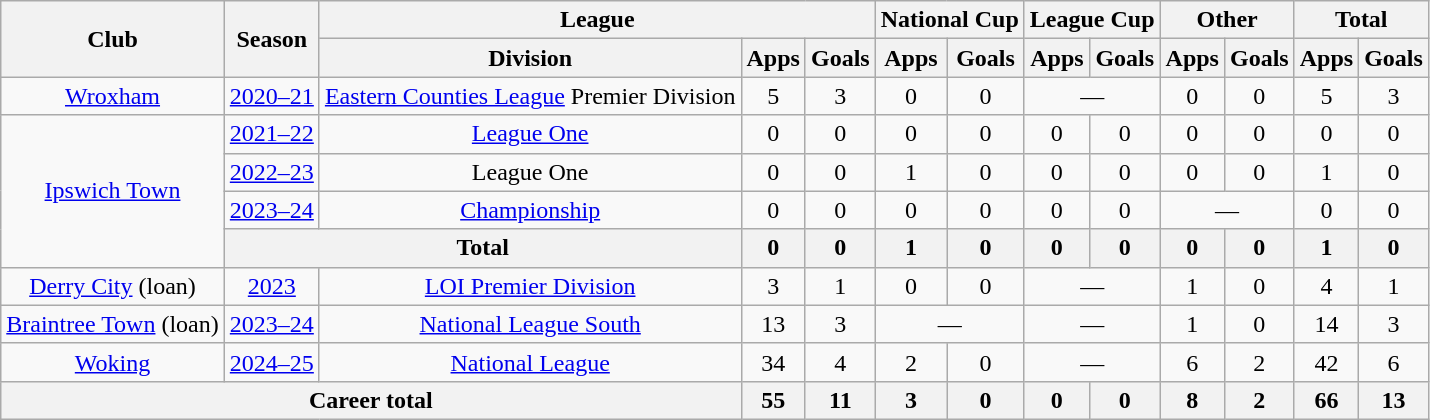<table class="wikitable" style="text-align:center;">
<tr>
<th rowspan="2">Club</th>
<th rowspan="2">Season</th>
<th colspan="3">League</th>
<th colspan="2">National Cup</th>
<th colspan="2">League Cup</th>
<th colspan="2">Other</th>
<th colspan="2">Total</th>
</tr>
<tr>
<th>Division</th>
<th>Apps</th>
<th>Goals</th>
<th>Apps</th>
<th>Goals</th>
<th>Apps</th>
<th>Goals</th>
<th>Apps</th>
<th>Goals</th>
<th>Apps</th>
<th>Goals</th>
</tr>
<tr>
<td><a href='#'>Wroxham</a></td>
<td><a href='#'>2020–21</a></td>
<td><a href='#'>Eastern Counties League</a> Premier Division</td>
<td>5</td>
<td>3</td>
<td>0</td>
<td>0</td>
<td colspan="2">—</td>
<td>0</td>
<td>0</td>
<td>5</td>
<td>3</td>
</tr>
<tr>
<td rowspan="4"><a href='#'>Ipswich Town</a></td>
<td><a href='#'>2021–22</a></td>
<td><a href='#'>League One</a></td>
<td>0</td>
<td>0</td>
<td>0</td>
<td>0</td>
<td>0</td>
<td>0</td>
<td>0</td>
<td>0</td>
<td>0</td>
<td>0</td>
</tr>
<tr>
<td><a href='#'>2022–23</a></td>
<td>League One</td>
<td>0</td>
<td>0</td>
<td>1</td>
<td>0</td>
<td>0</td>
<td>0</td>
<td>0</td>
<td>0</td>
<td>1</td>
<td>0</td>
</tr>
<tr>
<td><a href='#'>2023–24</a></td>
<td><a href='#'>Championship</a></td>
<td>0</td>
<td>0</td>
<td>0</td>
<td>0</td>
<td>0</td>
<td>0</td>
<td colspan="2">—</td>
<td>0</td>
<td>0</td>
</tr>
<tr>
<th colspan="2">Total</th>
<th>0</th>
<th>0</th>
<th>1</th>
<th>0</th>
<th>0</th>
<th>0</th>
<th>0</th>
<th>0</th>
<th>1</th>
<th>0</th>
</tr>
<tr>
<td><a href='#'>Derry City</a> (loan)</td>
<td><a href='#'>2023</a></td>
<td><a href='#'>LOI Premier Division</a></td>
<td>3</td>
<td>1</td>
<td>0</td>
<td>0</td>
<td colspan="2">—</td>
<td>1</td>
<td>0</td>
<td>4</td>
<td>1</td>
</tr>
<tr>
<td><a href='#'>Braintree Town</a> (loan)</td>
<td><a href='#'>2023–24</a></td>
<td><a href='#'>National League South</a></td>
<td>13</td>
<td>3</td>
<td colspan="2">—</td>
<td colspan="2">—</td>
<td>1</td>
<td>0</td>
<td>14</td>
<td>3</td>
</tr>
<tr>
<td><a href='#'>Woking</a></td>
<td><a href='#'>2024–25</a></td>
<td><a href='#'>National League</a></td>
<td>34</td>
<td>4</td>
<td>2</td>
<td>0</td>
<td colspan=2>—</td>
<td>6</td>
<td>2</td>
<td>42</td>
<td>6</td>
</tr>
<tr>
<th colspan="3">Career total</th>
<th>55</th>
<th>11</th>
<th>3</th>
<th>0</th>
<th>0</th>
<th>0</th>
<th>8</th>
<th>2</th>
<th>66</th>
<th>13</th>
</tr>
</table>
